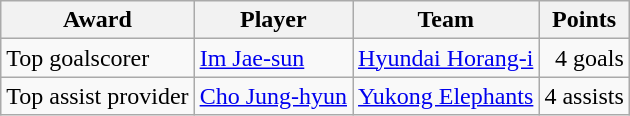<table class="wikitable">
<tr>
<th>Award</th>
<th>Player</th>
<th>Team</th>
<th>Points</th>
</tr>
<tr>
<td>Top goalscorer</td>
<td> <a href='#'>Im Jae-sun</a></td>
<td><a href='#'>Hyundai Horang-i</a></td>
<td align="right">4 goals</td>
</tr>
<tr>
<td>Top assist provider</td>
<td> <a href='#'>Cho Jung-hyun</a></td>
<td><a href='#'>Yukong Elephants</a></td>
<td align="right">4 assists</td>
</tr>
</table>
